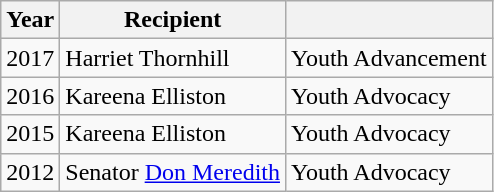<table class="wikitable sortable">
<tr>
<th>Year</th>
<th>Recipient</th>
<th></th>
</tr>
<tr>
<td>2017</td>
<td>Harriet Thornhill</td>
<td>Youth Advancement</td>
</tr>
<tr>
<td>2016</td>
<td>Kareena Elliston</td>
<td>Youth Advocacy</td>
</tr>
<tr>
<td>2015</td>
<td>Kareena Elliston</td>
<td>Youth Advocacy</td>
</tr>
<tr>
<td>2012</td>
<td>Senator <a href='#'>Don Meredith</a></td>
<td>Youth Advocacy</td>
</tr>
</table>
